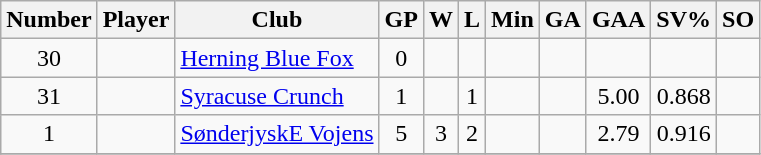<table class="wikitable sortable" style="text-align: center;">
<tr>
<th>Number</th>
<th>Player</th>
<th>Club</th>
<th>GP</th>
<th>W</th>
<th>L</th>
<th>Min</th>
<th>GA</th>
<th>GAA</th>
<th>SV%</th>
<th>SO</th>
</tr>
<tr>
<td>30</td>
<td align=left></td>
<td align=left><a href='#'>Herning Blue Fox</a></td>
<td>0</td>
<td></td>
<td></td>
<td></td>
<td></td>
<td></td>
<td></td>
<td></td>
</tr>
<tr>
<td>31</td>
<td align=left></td>
<td align=left><a href='#'>Syracuse Crunch</a></td>
<td>1</td>
<td></td>
<td>1</td>
<td></td>
<td></td>
<td>5.00</td>
<td>0.868</td>
<td></td>
</tr>
<tr>
<td>1</td>
<td align=left></td>
<td align=left><a href='#'>SønderjyskE Vojens</a></td>
<td>5</td>
<td>3</td>
<td>2</td>
<td></td>
<td></td>
<td>2.79</td>
<td>0.916</td>
<td></td>
</tr>
<tr>
</tr>
</table>
